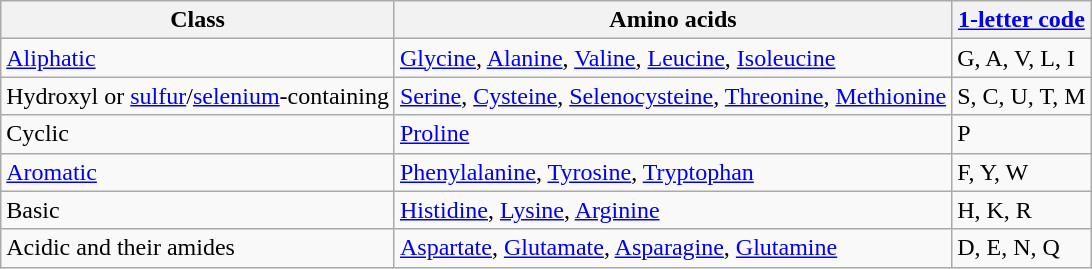<table class="wikitable">
<tr>
<th>Class</th>
<th>Amino acids</th>
<th><a href='#'>1-letter code</a></th>
</tr>
<tr>
<td><a href='#'>Aliphatic</a></td>
<td><a href='#'>Glycine</a>, <a href='#'>Alanine</a>, <a href='#'>Valine</a>, <a href='#'>Leucine</a>, <a href='#'>Isoleucine</a></td>
<td>G, A, V, L, I</td>
</tr>
<tr>
<td>Hydroxyl or <a href='#'>sulfur</a>/<a href='#'>selenium</a>-containing</td>
<td><a href='#'>Serine</a>, <a href='#'>Cysteine</a>, <a href='#'>Selenocysteine</a>, <a href='#'>Threonine</a>, <a href='#'>Methionine</a></td>
<td>S, C, U, T, M</td>
</tr>
<tr>
<td>Cyclic</td>
<td><a href='#'>Proline</a></td>
<td>P</td>
</tr>
<tr>
<td><a href='#'>Aromatic</a></td>
<td><a href='#'>Phenylalanine</a>, <a href='#'>Tyrosine</a>, <a href='#'>Tryptophan</a></td>
<td>F, Y, W</td>
</tr>
<tr>
<td>Basic</td>
<td><a href='#'>Histidine</a>, <a href='#'>Lysine</a>, <a href='#'>Arginine</a></td>
<td>H, K, R</td>
</tr>
<tr>
<td>Acidic and their amides</td>
<td><a href='#'>Aspartate</a>, <a href='#'>Glutamate</a>, <a href='#'>Asparagine</a>, <a href='#'>Glutamine</a></td>
<td>D, E, N, Q</td>
</tr>
</table>
